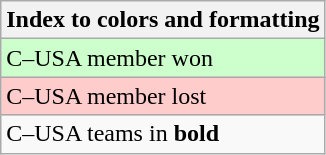<table class="wikitable">
<tr>
<th>Index to colors and formatting</th>
</tr>
<tr style="background:#cfc;">
<td>C–USA member won</td>
</tr>
<tr style="background:#fcc;">
<td>C–USA member lost</td>
</tr>
<tr>
<td>C–USA teams in <strong>bold</strong></td>
</tr>
</table>
